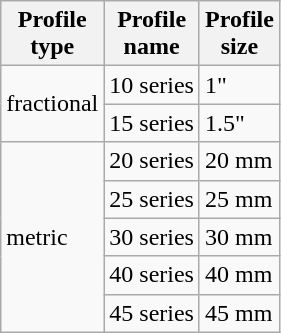<table class="wikitable">
<tr>
<th>Profile<br>type</th>
<th>Profile<br>name</th>
<th>Profile<br>size</th>
</tr>
<tr>
<td rowspan=2>fractional</td>
<td>10 series</td>
<td>1"</td>
</tr>
<tr>
<td>15 series</td>
<td>1.5"</td>
</tr>
<tr>
<td rowspan=5>metric</td>
<td>20 series</td>
<td>20 mm</td>
</tr>
<tr>
<td>25 series</td>
<td>25 mm</td>
</tr>
<tr>
<td>30 series</td>
<td>30 mm</td>
</tr>
<tr>
<td>40 series</td>
<td>40 mm</td>
</tr>
<tr>
<td>45 series</td>
<td>45 mm</td>
</tr>
</table>
